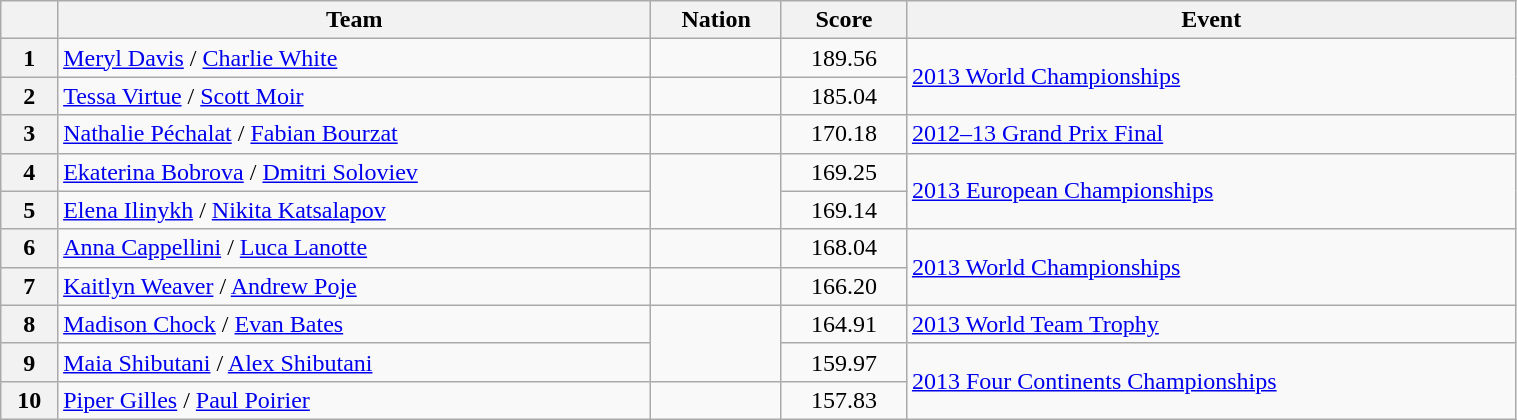<table class="wikitable sortable" style="text-align:left; width:80%">
<tr>
<th scope="col"></th>
<th scope="col">Team</th>
<th scope="col">Nation</th>
<th scope="col">Score</th>
<th scope="col">Event</th>
</tr>
<tr>
<th scope="row">1</th>
<td><a href='#'>Meryl Davis</a> / <a href='#'>Charlie White</a></td>
<td></td>
<td align=center>189.56</td>
<td rowspan="2"><a href='#'>2013 World Championships</a></td>
</tr>
<tr>
<th scope="row">2</th>
<td><a href='#'>Tessa Virtue</a> / <a href='#'>Scott Moir</a></td>
<td></td>
<td align=center>185.04</td>
</tr>
<tr>
<th scope="row">3</th>
<td><a href='#'>Nathalie Péchalat</a> / <a href='#'>Fabian Bourzat</a></td>
<td></td>
<td align=center>170.18</td>
<td><a href='#'>2012–13 Grand Prix Final</a></td>
</tr>
<tr>
<th scope="row">4</th>
<td><a href='#'>Ekaterina Bobrova</a> / <a href='#'>Dmitri Soloviev</a></td>
<td rowspan="2"></td>
<td align=center>169.25</td>
<td rowspan="2"><a href='#'>2013 European Championships</a></td>
</tr>
<tr>
<th scope="row">5</th>
<td><a href='#'>Elena Ilinykh</a> / <a href='#'>Nikita Katsalapov</a></td>
<td align=center>169.14</td>
</tr>
<tr>
<th scope="row">6</th>
<td><a href='#'>Anna Cappellini</a> / <a href='#'>Luca Lanotte</a></td>
<td></td>
<td align=center>168.04</td>
<td rowspan="2"><a href='#'>2013 World Championships</a></td>
</tr>
<tr>
<th scope="row">7</th>
<td><a href='#'>Kaitlyn Weaver</a> / <a href='#'>Andrew Poje</a></td>
<td></td>
<td align=center>166.20</td>
</tr>
<tr>
<th scope="row">8</th>
<td><a href='#'>Madison Chock</a> / <a href='#'>Evan Bates</a></td>
<td rowspan="2"></td>
<td align=center>164.91</td>
<td><a href='#'>2013 World Team Trophy</a></td>
</tr>
<tr>
<th scope="row">9</th>
<td><a href='#'>Maia Shibutani</a> / <a href='#'>Alex Shibutani</a></td>
<td align=center>159.97</td>
<td rowspan="2"><a href='#'>2013 Four Continents Championships</a></td>
</tr>
<tr>
<th scope="row">10</th>
<td><a href='#'>Piper Gilles</a> / <a href='#'>Paul Poirier</a></td>
<td></td>
<td align=center>157.83</td>
</tr>
</table>
